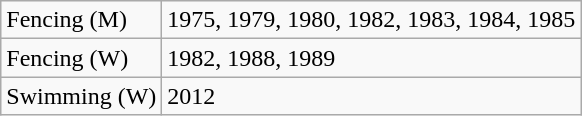<table class="wikitable">
<tr>
<td>Fencing (M)</td>
<td>1975, 1979, 1980, 1982, 1983, 1984, 1985</td>
</tr>
<tr>
<td>Fencing (W)</td>
<td>1982, 1988, 1989</td>
</tr>
<tr>
<td>Swimming (W)</td>
<td>2012</td>
</tr>
</table>
